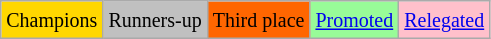<table class="wikitable">
<tr>
<td bgcolor=gold><small>Champions</small></td>
<td bgcolor=silver><small>Runners-up</small></td>
<td bgcolor=ff6600><small>Third place</small></td>
<td bgcolor=palegreen><small><a href='#'>Promoted</a></small></td>
<td bgcolor=pink><small><a href='#'>Relegated</a></small></td>
</tr>
</table>
